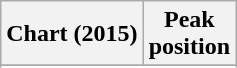<table class="wikitable plainrowheaders sortable" style="text-align:center;">
<tr>
<th scope="col">Chart (2015)</th>
<th scope="col">Peak<br>position</th>
</tr>
<tr>
</tr>
<tr>
</tr>
<tr>
</tr>
</table>
